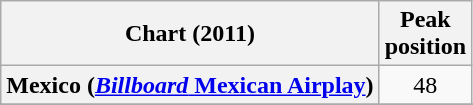<table class="wikitable sortable plainrowheaders" style="text-align:center">
<tr>
<th scope="col">Chart (2011)</th>
<th scope="col">Peak<br>position</th>
</tr>
<tr>
<th scope="row">Mexico (<a href='#'><em>Billboard</em> Mexican Airplay</a>)</th>
<td style="text-align:center;">48</td>
</tr>
<tr>
</tr>
<tr>
</tr>
</table>
